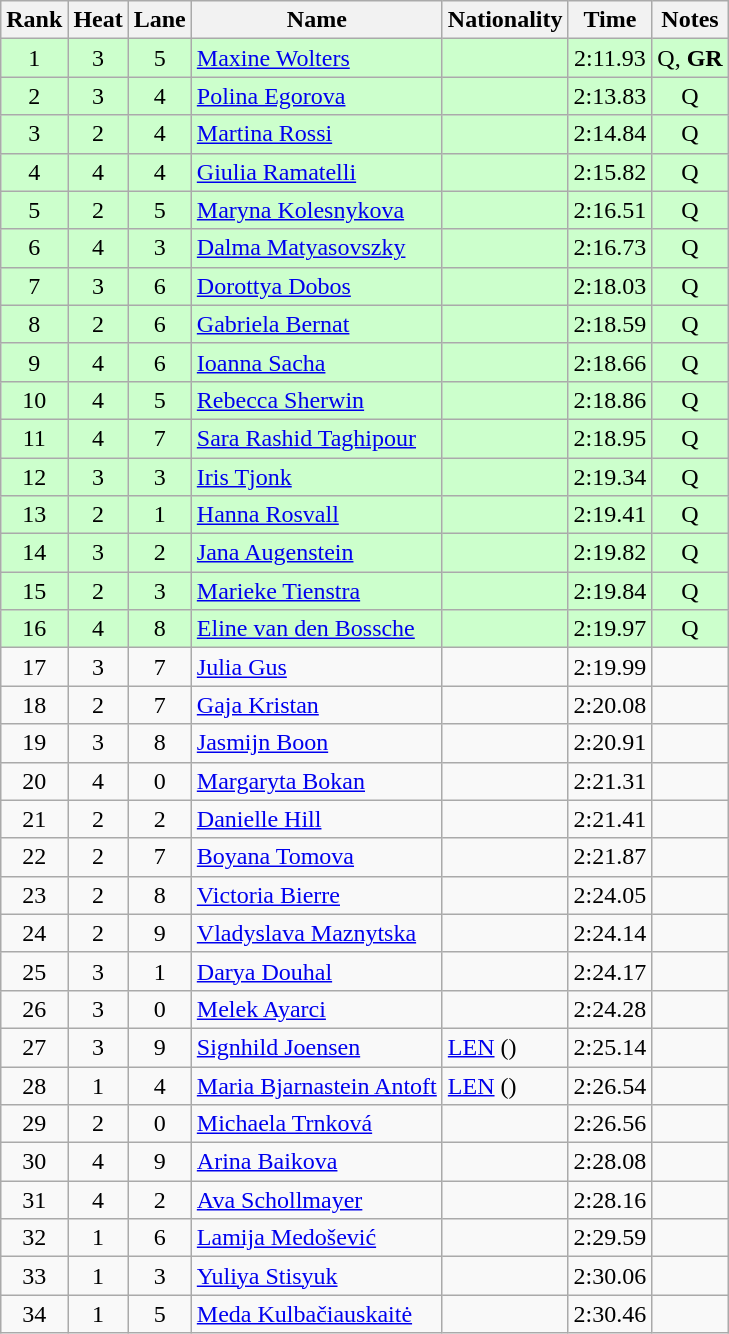<table class="wikitable sortable" style="text-align:center">
<tr>
<th>Rank</th>
<th>Heat</th>
<th>Lane</th>
<th>Name</th>
<th>Nationality</th>
<th>Time</th>
<th>Notes</th>
</tr>
<tr bgcolor=ccffcc>
<td>1</td>
<td>3</td>
<td>5</td>
<td align=left><a href='#'>Maxine Wolters</a></td>
<td align=left></td>
<td>2:11.93</td>
<td>Q, <strong>GR</strong></td>
</tr>
<tr bgcolor=ccffcc>
<td>2</td>
<td>3</td>
<td>4</td>
<td align=left><a href='#'>Polina Egorova</a></td>
<td align=left></td>
<td>2:13.83</td>
<td>Q</td>
</tr>
<tr bgcolor=ccffcc>
<td>3</td>
<td>2</td>
<td>4</td>
<td align=left><a href='#'>Martina Rossi</a></td>
<td align=left></td>
<td>2:14.84</td>
<td>Q</td>
</tr>
<tr bgcolor=ccffcc>
<td>4</td>
<td>4</td>
<td>4</td>
<td align=left><a href='#'>Giulia Ramatelli</a></td>
<td align=left></td>
<td>2:15.82</td>
<td>Q</td>
</tr>
<tr bgcolor=ccffcc>
<td>5</td>
<td>2</td>
<td>5</td>
<td align=left><a href='#'>Maryna Kolesnykova</a></td>
<td align=left></td>
<td>2:16.51</td>
<td>Q</td>
</tr>
<tr bgcolor=ccffcc>
<td>6</td>
<td>4</td>
<td>3</td>
<td align=left><a href='#'>Dalma Matyasovszky</a></td>
<td align=left></td>
<td>2:16.73</td>
<td>Q</td>
</tr>
<tr bgcolor=ccffcc>
<td>7</td>
<td>3</td>
<td>6</td>
<td align=left><a href='#'>Dorottya Dobos</a></td>
<td align=left></td>
<td>2:18.03</td>
<td>Q</td>
</tr>
<tr bgcolor=ccffcc>
<td>8</td>
<td>2</td>
<td>6</td>
<td align=left><a href='#'>Gabriela Bernat</a></td>
<td align=left></td>
<td>2:18.59</td>
<td>Q</td>
</tr>
<tr bgcolor=ccffcc>
<td>9</td>
<td>4</td>
<td>6</td>
<td align=left><a href='#'>Ioanna Sacha</a></td>
<td align=left></td>
<td>2:18.66</td>
<td>Q</td>
</tr>
<tr bgcolor=ccffcc>
<td>10</td>
<td>4</td>
<td>5</td>
<td align=left><a href='#'>Rebecca Sherwin</a></td>
<td align=left></td>
<td>2:18.86</td>
<td>Q</td>
</tr>
<tr bgcolor=ccffcc>
<td>11</td>
<td>4</td>
<td>7</td>
<td align=left><a href='#'>Sara Rashid Taghipour</a></td>
<td align=left></td>
<td>2:18.95</td>
<td>Q</td>
</tr>
<tr bgcolor=ccffcc>
<td>12</td>
<td>3</td>
<td>3</td>
<td align=left><a href='#'>Iris Tjonk</a></td>
<td align=left></td>
<td>2:19.34</td>
<td>Q</td>
</tr>
<tr bgcolor=ccffcc>
<td>13</td>
<td>2</td>
<td>1</td>
<td align=left><a href='#'>Hanna Rosvall</a></td>
<td align=left></td>
<td>2:19.41</td>
<td>Q</td>
</tr>
<tr bgcolor=ccffcc>
<td>14</td>
<td>3</td>
<td>2</td>
<td align=left><a href='#'>Jana Augenstein</a></td>
<td align=left></td>
<td>2:19.82</td>
<td>Q</td>
</tr>
<tr bgcolor=ccffcc>
<td>15</td>
<td>2</td>
<td>3</td>
<td align=left><a href='#'>Marieke Tienstra</a></td>
<td align=left></td>
<td>2:19.84</td>
<td>Q</td>
</tr>
<tr bgcolor=ccffcc>
<td>16</td>
<td>4</td>
<td>8</td>
<td align=left><a href='#'>Eline van den Bossche</a></td>
<td align=left></td>
<td>2:19.97</td>
<td>Q</td>
</tr>
<tr>
<td>17</td>
<td>3</td>
<td>7</td>
<td align=left><a href='#'>Julia Gus</a></td>
<td align=left></td>
<td>2:19.99</td>
<td></td>
</tr>
<tr>
<td>18</td>
<td>2</td>
<td>7</td>
<td align=left><a href='#'>Gaja Kristan</a></td>
<td align=left></td>
<td>2:20.08</td>
<td></td>
</tr>
<tr>
<td>19</td>
<td>3</td>
<td>8</td>
<td align=left><a href='#'>Jasmijn Boon</a></td>
<td align=left></td>
<td>2:20.91</td>
<td></td>
</tr>
<tr>
<td>20</td>
<td>4</td>
<td>0</td>
<td align=left><a href='#'>Margaryta Bokan</a></td>
<td align=left></td>
<td>2:21.31</td>
<td></td>
</tr>
<tr>
<td>21</td>
<td>2</td>
<td>2</td>
<td align=left><a href='#'>Danielle Hill</a></td>
<td align=left></td>
<td>2:21.41</td>
<td></td>
</tr>
<tr>
<td>22</td>
<td>2</td>
<td>7</td>
<td align=left><a href='#'>Boyana Tomova</a></td>
<td align=left></td>
<td>2:21.87</td>
<td></td>
</tr>
<tr>
<td>23</td>
<td>2</td>
<td>8</td>
<td align=left><a href='#'>Victoria Bierre</a></td>
<td align=left></td>
<td>2:24.05</td>
<td></td>
</tr>
<tr>
<td>24</td>
<td>2</td>
<td>9</td>
<td align=left><a href='#'>Vladyslava Maznytska</a></td>
<td align=left></td>
<td>2:24.14</td>
<td></td>
</tr>
<tr>
<td>25</td>
<td>3</td>
<td>1</td>
<td align=left><a href='#'>Darya Douhal</a></td>
<td align=left></td>
<td>2:24.17</td>
<td></td>
</tr>
<tr>
<td>26</td>
<td>3</td>
<td>0</td>
<td align=left><a href='#'>Melek Ayarci</a></td>
<td align=left></td>
<td>2:24.28</td>
<td></td>
</tr>
<tr>
<td>27</td>
<td>3</td>
<td>9</td>
<td align=left><a href='#'>Signhild Joensen</a></td>
<td align=left><a href='#'>LEN</a> ()</td>
<td>2:25.14</td>
<td></td>
</tr>
<tr>
<td>28</td>
<td>1</td>
<td>4</td>
<td align=left><a href='#'>Maria Bjarnastein Antoft</a></td>
<td align=left><a href='#'>LEN</a> ()</td>
<td>2:26.54</td>
<td></td>
</tr>
<tr>
<td>29</td>
<td>2</td>
<td>0</td>
<td align=left><a href='#'>Michaela Trnková</a></td>
<td align=left></td>
<td>2:26.56</td>
<td></td>
</tr>
<tr>
<td>30</td>
<td>4</td>
<td>9</td>
<td align=left><a href='#'>Arina Baikova</a></td>
<td align=left></td>
<td>2:28.08</td>
<td></td>
</tr>
<tr>
<td>31</td>
<td>4</td>
<td>2</td>
<td align=left><a href='#'>Ava Schollmayer</a></td>
<td align=left></td>
<td>2:28.16</td>
<td></td>
</tr>
<tr>
<td>32</td>
<td>1</td>
<td>6</td>
<td align=left><a href='#'>Lamija Medošević</a></td>
<td align=left></td>
<td>2:29.59</td>
<td></td>
</tr>
<tr>
<td>33</td>
<td>1</td>
<td>3</td>
<td align=left><a href='#'>Yuliya Stisyuk</a></td>
<td align=left></td>
<td>2:30.06</td>
<td></td>
</tr>
<tr>
<td>34</td>
<td>1</td>
<td>5</td>
<td align=left><a href='#'>Meda Kulbačiauskaitė</a></td>
<td align=left></td>
<td>2:30.46</td>
<td></td>
</tr>
</table>
